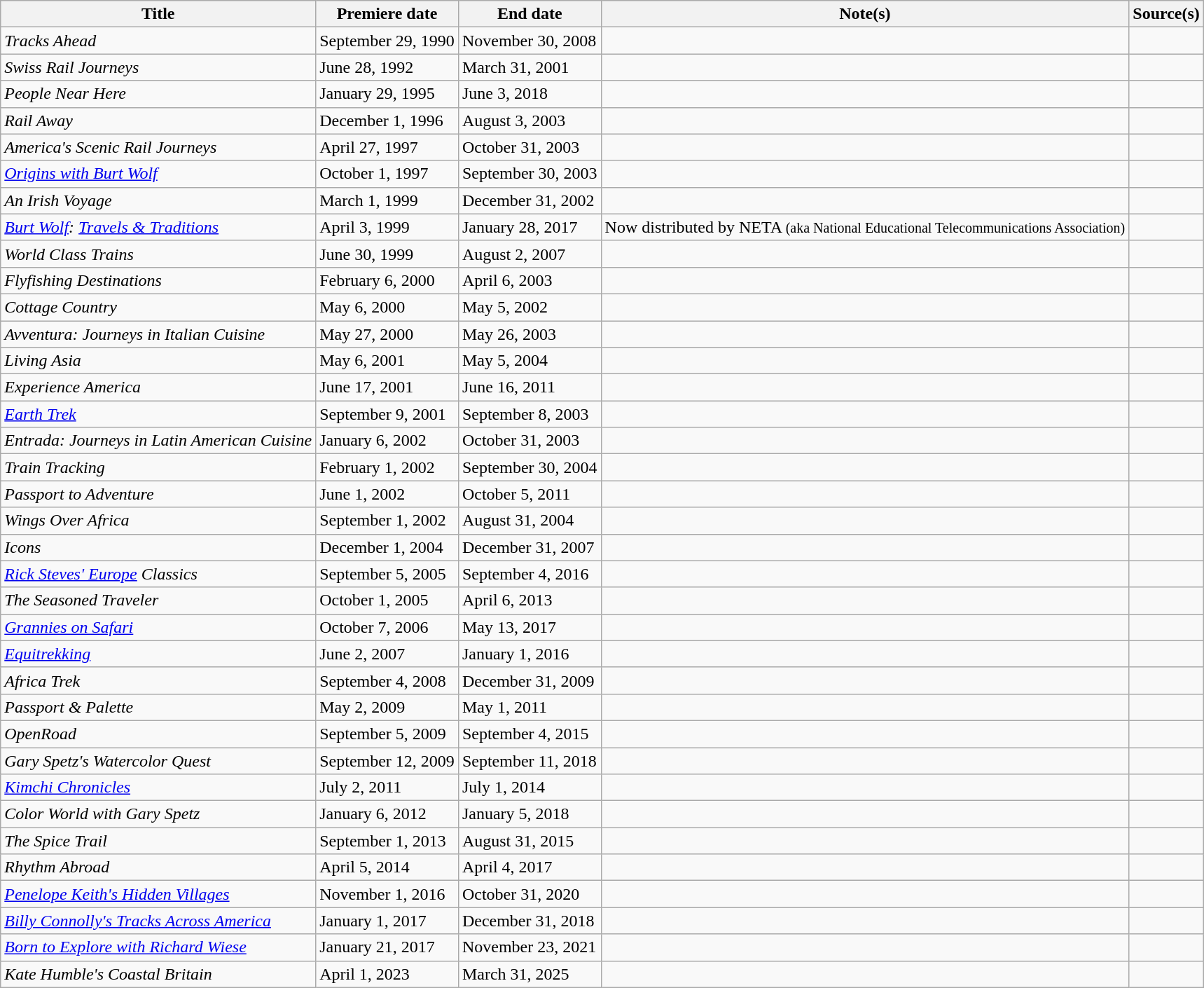<table class="wikitable sortable">
<tr>
<th>Title</th>
<th>Premiere date</th>
<th>End date</th>
<th>Note(s)</th>
<th>Source(s)</th>
</tr>
<tr>
<td><em>Tracks Ahead</em></td>
<td>September 29, 1990</td>
<td>November 30, 2008</td>
<td></td>
<td></td>
</tr>
<tr>
<td><em>Swiss Rail Journeys</em></td>
<td>June 28, 1992</td>
<td>March 31, 2001</td>
<td></td>
<td></td>
</tr>
<tr>
<td><em>People Near Here</em></td>
<td>January 29, 1995</td>
<td>June 3, 2018</td>
<td></td>
<td></td>
</tr>
<tr>
<td><em>Rail Away</em></td>
<td>December 1, 1996</td>
<td>August 3, 2003</td>
<td></td>
<td></td>
</tr>
<tr>
<td><em>America's Scenic Rail Journeys</em></td>
<td>April 27, 1997</td>
<td>October 31, 2003</td>
<td></td>
<td></td>
</tr>
<tr>
<td><em><a href='#'>Origins with Burt Wolf</a></em></td>
<td>October 1, 1997</td>
<td>September 30, 2003</td>
<td></td>
<td></td>
</tr>
<tr>
<td><em>An Irish Voyage</em></td>
<td>March 1, 1999</td>
<td>December 31, 2002</td>
<td></td>
<td></td>
</tr>
<tr>
<td><em><a href='#'>Burt Wolf</a>: <a href='#'>Travels & Traditions</a></em></td>
<td>April 3, 1999</td>
<td>January 28, 2017</td>
<td>Now distributed by NETA <small>(aka National Educational Telecommunications Association)</small></td>
<td></td>
</tr>
<tr>
<td><em>World Class Trains</em></td>
<td>June 30, 1999</td>
<td>August 2, 2007</td>
<td></td>
<td></td>
</tr>
<tr>
<td><em>Flyfishing Destinations</em></td>
<td>February 6, 2000</td>
<td>April 6, 2003</td>
<td></td>
<td></td>
</tr>
<tr>
<td><em>Cottage Country</em></td>
<td>May 6, 2000</td>
<td>May 5, 2002</td>
<td></td>
<td></td>
</tr>
<tr>
<td><em>Avventura: Journeys in Italian Cuisine</em></td>
<td>May 27, 2000</td>
<td>May 26, 2003</td>
<td></td>
<td></td>
</tr>
<tr>
<td><em>Living Asia</em></td>
<td>May 6, 2001</td>
<td>May 5, 2004</td>
<td></td>
<td></td>
</tr>
<tr>
<td><em>Experience America</em></td>
<td>June 17, 2001</td>
<td>June 16, 2011</td>
<td></td>
<td></td>
</tr>
<tr>
<td><em><a href='#'>Earth Trek</a></em></td>
<td>September 9, 2001</td>
<td>September 8, 2003</td>
<td></td>
<td></td>
</tr>
<tr>
<td><em>Entrada: Journeys in Latin American Cuisine</em></td>
<td>January 6, 2002</td>
<td>October 31, 2003</td>
<td></td>
<td></td>
</tr>
<tr>
<td><em>Train Tracking</em></td>
<td>February 1, 2002</td>
<td>September 30, 2004</td>
<td></td>
<td></td>
</tr>
<tr>
<td><em>Passport to Adventure</em></td>
<td>June 1, 2002</td>
<td>October 5, 2011</td>
<td></td>
<td></td>
</tr>
<tr>
<td><em>Wings Over Africa</em></td>
<td>September 1, 2002</td>
<td>August 31, 2004</td>
<td></td>
<td></td>
</tr>
<tr>
<td><em>Icons</em></td>
<td>December 1, 2004</td>
<td>December 31, 2007</td>
<td></td>
<td></td>
</tr>
<tr>
<td><em><a href='#'>Rick Steves' Europe</a> Classics</em></td>
<td>September 5, 2005</td>
<td>September 4, 2016</td>
<td></td>
<td></td>
</tr>
<tr>
<td><em>The Seasoned Traveler</em></td>
<td>October 1, 2005</td>
<td>April 6, 2013</td>
<td></td>
<td></td>
</tr>
<tr>
<td><em><a href='#'>Grannies on Safari</a></em></td>
<td>October 7, 2006</td>
<td>May 13, 2017</td>
<td></td>
<td></td>
</tr>
<tr>
<td><em><a href='#'>Equitrekking</a></em></td>
<td>June 2, 2007</td>
<td>January 1, 2016</td>
<td></td>
<td></td>
</tr>
<tr>
<td><em>Africa Trek</em></td>
<td>September 4, 2008</td>
<td>December 31, 2009</td>
<td></td>
<td></td>
</tr>
<tr>
<td><em>Passport & Palette</em></td>
<td>May 2, 2009</td>
<td>May 1, 2011</td>
<td></td>
<td></td>
</tr>
<tr>
<td><em>OpenRoad</em></td>
<td>September 5, 2009</td>
<td>September 4, 2015</td>
<td></td>
<td></td>
</tr>
<tr>
<td><em>Gary Spetz's Watercolor Quest</em></td>
<td>September 12, 2009</td>
<td>September 11, 2018</td>
<td></td>
<td></td>
</tr>
<tr>
<td><em><a href='#'>Kimchi Chronicles</a></em></td>
<td>July 2, 2011</td>
<td>July 1, 2014</td>
<td></td>
<td></td>
</tr>
<tr>
<td><em>Color World with Gary Spetz</em></td>
<td>January 6, 2012</td>
<td>January 5, 2018</td>
<td></td>
<td></td>
</tr>
<tr>
<td><em>The Spice Trail</em></td>
<td>September 1, 2013</td>
<td>August 31, 2015</td>
<td></td>
<td></td>
</tr>
<tr>
<td><em>Rhythm Abroad</em></td>
<td>April 5, 2014</td>
<td>April 4, 2017</td>
<td></td>
<td></td>
</tr>
<tr>
<td><em><a href='#'>Penelope Keith's Hidden Villages</a></em></td>
<td>November 1, 2016</td>
<td>October 31, 2020</td>
<td></td>
<td></td>
</tr>
<tr>
<td><em><a href='#'>Billy Connolly's Tracks Across America</a></em></td>
<td>January 1, 2017</td>
<td>December 31, 2018</td>
<td></td>
<td></td>
</tr>
<tr>
<td><em><a href='#'>Born to Explore with Richard Wiese</a></em></td>
<td>January 21, 2017</td>
<td>November 23, 2021</td>
<td></td>
<td></td>
</tr>
<tr>
<td><em>Kate Humble's Coastal Britain</em></td>
<td>April 1, 2023</td>
<td>March 31, 2025</td>
<td></td>
<td></td>
</tr>
</table>
